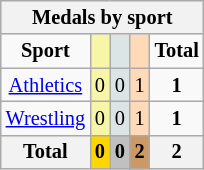<table class="wikitable" style=font-size:85%;float:center;text-align:center>
<tr style="background:#efefef;">
<th colspan=5><strong>Medals by sport</strong></th>
</tr>
<tr align=center>
<td><strong>Sport</strong></td>
<td bgcolor=#f7f6a8></td>
<td bgcolor=#dce5e5></td>
<td bgcolor=#ffdab9></td>
<td><strong>Total</strong></td>
</tr>
<tr align=center>
<td><a href='#'>Athletics</a></td>
<td style="background:#F7F6A8;">0</td>
<td style="background:#DCE5E5;">0</td>
<td style="background:#FFDAB9;">1</td>
<td><strong>1</strong></td>
</tr>
<tr align=center>
<td><a href='#'>Wrestling</a></td>
<td style="background:#F7F6A8;">0</td>
<td style="background:#DCE5E5;">0</td>
<td style="background:#FFDAB9;">1</td>
<td><strong>1</strong></td>
</tr>
<tr align=center>
<th><strong>Total</strong></th>
<th style="background:gold;"><strong>0</strong></th>
<th style="background:silver;"><strong>0</strong></th>
<th style="background:#c96;"><strong>2</strong></th>
<th><strong>2</strong></th>
</tr>
</table>
